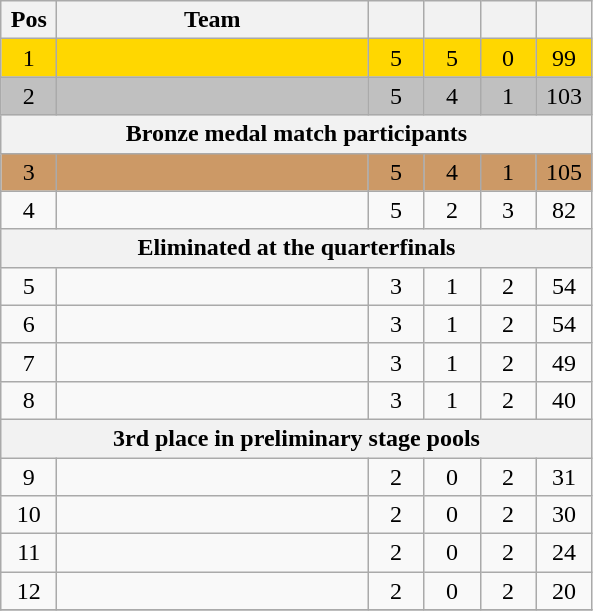<table class="wikitable" style="text-align:center">
<tr>
<th width=30>Pos</th>
<th width=200>Team</th>
<th width=30></th>
<th width=30></th>
<th width=30></th>
<th width=30></th>
</tr>
<tr bgcolor=gold>
<td>1</td>
<td align=left></td>
<td>5</td>
<td>5</td>
<td>0</td>
<td>99</td>
</tr>
<tr bgcolor=silver>
<td>2</td>
<td align=left></td>
<td>5</td>
<td>4</td>
<td>1</td>
<td>103</td>
</tr>
<tr>
<th colspan=6>Bronze medal match participants</th>
</tr>
<tr bgcolor=cc9966>
<td>3</td>
<td align=left></td>
<td>5</td>
<td>4</td>
<td>1</td>
<td>105</td>
</tr>
<tr>
<td>4</td>
<td align=left></td>
<td>5</td>
<td>2</td>
<td>3</td>
<td>82</td>
</tr>
<tr>
<th colspan=6>Eliminated at the quarterfinals</th>
</tr>
<tr>
<td>5</td>
<td align=left></td>
<td>3</td>
<td>1</td>
<td>2</td>
<td>54</td>
</tr>
<tr>
<td>6</td>
<td align=left></td>
<td>3</td>
<td>1</td>
<td>2</td>
<td>54</td>
</tr>
<tr>
<td>7</td>
<td align=left></td>
<td>3</td>
<td>1</td>
<td>2</td>
<td>49</td>
</tr>
<tr>
<td>8</td>
<td align=left></td>
<td>3</td>
<td>1</td>
<td>2</td>
<td>40</td>
</tr>
<tr>
<th colspan=6>3rd place in preliminary stage pools</th>
</tr>
<tr>
<td>9</td>
<td align=left></td>
<td>2</td>
<td>0</td>
<td>2</td>
<td>31</td>
</tr>
<tr>
<td>10</td>
<td align=left></td>
<td>2</td>
<td>0</td>
<td>2</td>
<td>30</td>
</tr>
<tr>
<td>11</td>
<td align=left></td>
<td>2</td>
<td>0</td>
<td>2</td>
<td>24</td>
</tr>
<tr>
<td>12</td>
<td align=left></td>
<td>2</td>
<td>0</td>
<td>2</td>
<td>20</td>
</tr>
<tr>
</tr>
</table>
